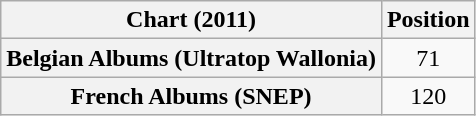<table class="wikitable sortable plainrowheaders" style="text-align:center">
<tr>
<th scope="col">Chart (2011)</th>
<th scope="col">Position</th>
</tr>
<tr>
<th scope="row">Belgian Albums (Ultratop Wallonia)</th>
<td>71</td>
</tr>
<tr>
<th scope="row">French Albums (SNEP)</th>
<td>120</td>
</tr>
</table>
